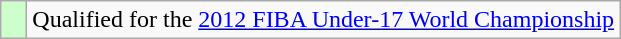<table class="wikitable">
<tr>
<td width=10px bgcolor="#ccffcc"></td>
<td>Qualified for the <a href='#'>2012 FIBA Under-17 World Championship</a></td>
</tr>
</table>
